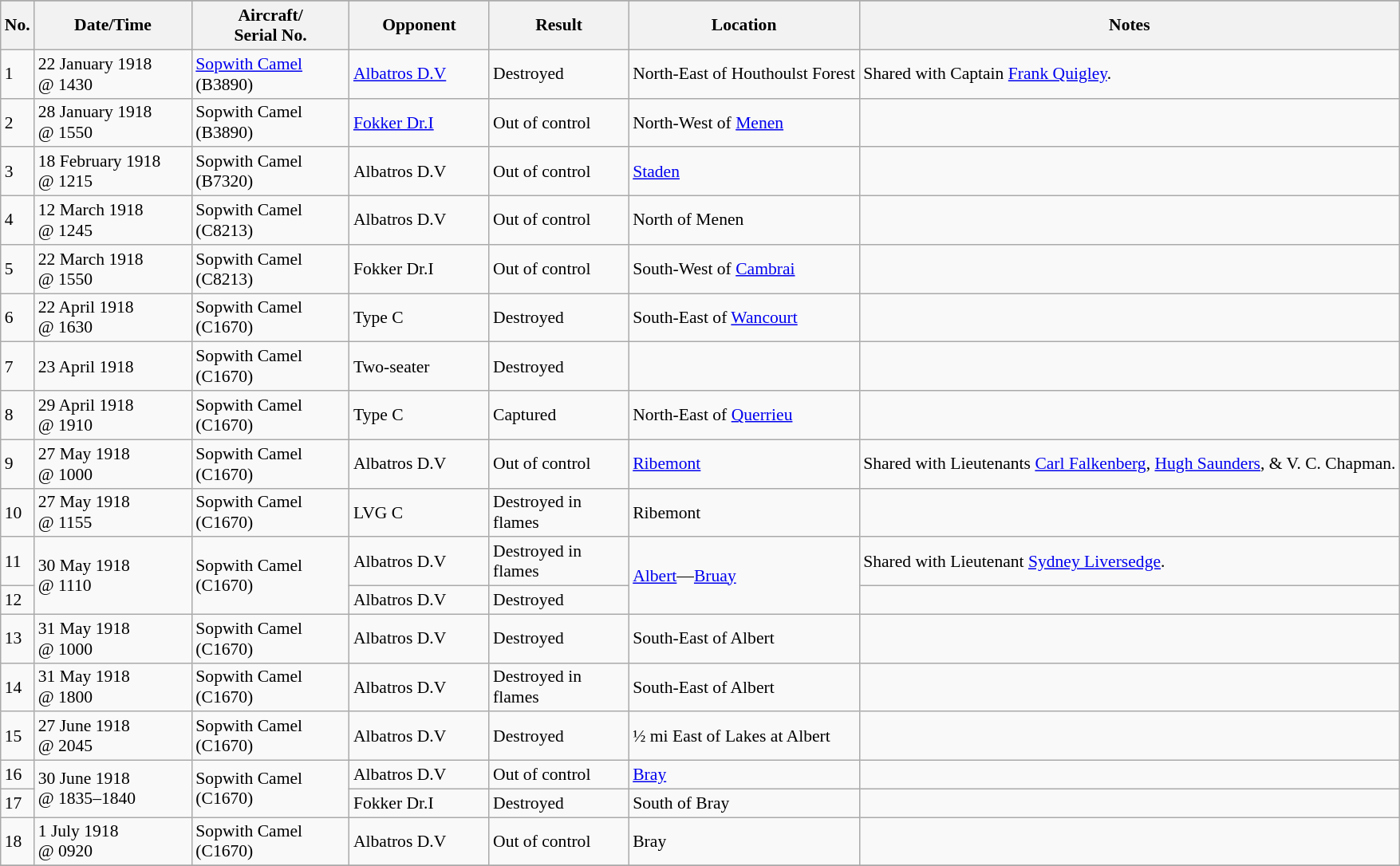<table class="wikitable" style="font-size:90%;">
<tr>
</tr>
<tr>
<th>No.</th>
<th width="125">Date/Time</th>
<th width="125">Aircraft/<br>Serial No.</th>
<th width="110">Opponent</th>
<th width="110">Result</th>
<th>Location</th>
<th>Notes</th>
</tr>
<tr>
<td>1</td>
<td>22 January 1918<br>@ 1430</td>
<td><a href='#'>Sopwith Camel</a><br>(B3890)</td>
<td><a href='#'>Albatros D.V</a></td>
<td>Destroyed</td>
<td>North-East of Houthoulst Forest</td>
<td>Shared with Captain <a href='#'>Frank Quigley</a>.</td>
</tr>
<tr>
<td>2</td>
<td>28 January 1918<br>@ 1550</td>
<td>Sopwith Camel<br>(B3890)</td>
<td><a href='#'>Fokker Dr.I</a></td>
<td>Out of control</td>
<td>North-West of <a href='#'>Menen</a></td>
<td></td>
</tr>
<tr>
<td>3</td>
<td>18 February 1918<br>@ 1215</td>
<td>Sopwith Camel<br>(B7320)</td>
<td>Albatros D.V</td>
<td>Out of control</td>
<td><a href='#'>Staden</a></td>
<td></td>
</tr>
<tr>
<td>4</td>
<td>12 March 1918<br>@ 1245</td>
<td>Sopwith Camel<br>(C8213)</td>
<td>Albatros D.V</td>
<td>Out of control</td>
<td>North of Menen</td>
<td></td>
</tr>
<tr>
<td>5</td>
<td>22 March 1918<br>@ 1550</td>
<td>Sopwith Camel<br>(C8213)</td>
<td>Fokker Dr.I</td>
<td>Out of control</td>
<td>South-West of <a href='#'>Cambrai</a></td>
<td></td>
</tr>
<tr>
<td>6</td>
<td>22 April 1918<br>@ 1630</td>
<td>Sopwith Camel<br>(C1670)</td>
<td>Type C</td>
<td>Destroyed</td>
<td>South-East of <a href='#'>Wancourt</a></td>
<td></td>
</tr>
<tr>
<td>7</td>
<td>23 April 1918</td>
<td>Sopwith Camel<br>(C1670)</td>
<td>Two-seater</td>
<td>Destroyed</td>
<td></td>
</tr>
<tr>
<td>8</td>
<td>29 April 1918<br>@ 1910</td>
<td>Sopwith Camel<br>(C1670)</td>
<td>Type C</td>
<td>Captured</td>
<td>North-East of <a href='#'>Querrieu</a></td>
<td></td>
</tr>
<tr>
<td>9</td>
<td>27 May 1918<br>@ 1000</td>
<td>Sopwith Camel<br>(C1670)</td>
<td>Albatros D.V</td>
<td>Out of control</td>
<td><a href='#'>Ribemont</a></td>
<td>Shared with Lieutenants <a href='#'>Carl Falkenberg</a>, <a href='#'>Hugh Saunders</a>, & V. C. Chapman.</td>
</tr>
<tr>
<td>10</td>
<td>27 May 1918<br>@ 1155</td>
<td>Sopwith Camel<br>(C1670)</td>
<td>LVG C</td>
<td>Destroyed in flames</td>
<td>Ribemont</td>
<td></td>
</tr>
<tr>
<td>11</td>
<td rowspan="2">30 May 1918<br>@ 1110</td>
<td rowspan="2">Sopwith Camel<br>(C1670)</td>
<td>Albatros D.V</td>
<td>Destroyed in flames</td>
<td rowspan="2"><a href='#'>Albert</a>—<a href='#'>Bruay</a></td>
<td>Shared with Lieutenant <a href='#'>Sydney Liversedge</a>.</td>
</tr>
<tr>
<td>12</td>
<td>Albatros D.V</td>
<td>Destroyed</td>
<td></td>
</tr>
<tr>
<td>13</td>
<td>31 May 1918<br>@ 1000</td>
<td>Sopwith Camel<br>(C1670)</td>
<td>Albatros D.V</td>
<td>Destroyed</td>
<td>South-East of Albert</td>
<td></td>
</tr>
<tr>
<td>14</td>
<td>31 May 1918<br>@ 1800</td>
<td>Sopwith Camel<br>(C1670)</td>
<td>Albatros D.V</td>
<td>Destroyed in flames</td>
<td>South-East of Albert</td>
<td></td>
</tr>
<tr>
<td>15</td>
<td>27 June 1918<br>@ 2045</td>
<td>Sopwith Camel<br>(C1670)</td>
<td>Albatros D.V</td>
<td>Destroyed</td>
<td>½ mi East of Lakes at Albert</td>
<td></td>
</tr>
<tr>
<td>16</td>
<td rowspan="2">30 June 1918<br>@ 1835–1840</td>
<td rowspan="2">Sopwith Camel<br>(C1670)</td>
<td>Albatros D.V</td>
<td>Out of control</td>
<td><a href='#'>Bray</a></td>
<td></td>
</tr>
<tr>
<td>17</td>
<td>Fokker Dr.I</td>
<td>Destroyed</td>
<td>South of Bray</td>
<td></td>
</tr>
<tr>
<td>18</td>
<td>1 July 1918<br>@ 0920</td>
<td>Sopwith Camel<br>(C1670)</td>
<td>Albatros D.V</td>
<td>Out of control</td>
<td>Bray</td>
<td></td>
</tr>
<tr>
</tr>
</table>
